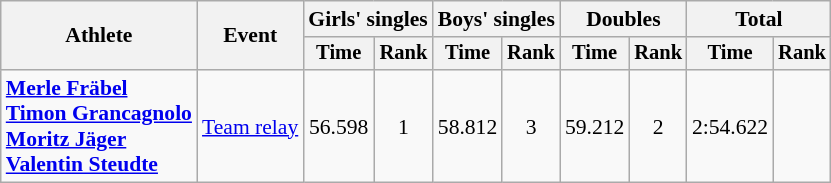<table class="wikitable" style="font-size:90%">
<tr>
<th rowspan="2">Athlete</th>
<th rowspan="2">Event</th>
<th colspan=2>Girls' singles</th>
<th colspan=2>Boys' singles</th>
<th colspan=2>Doubles</th>
<th colspan=2>Total</th>
</tr>
<tr style="font-size:95%">
<th>Time</th>
<th>Rank</th>
<th>Time</th>
<th>Rank</th>
<th>Time</th>
<th>Rank</th>
<th>Time</th>
<th>Rank</th>
</tr>
<tr align=center>
<td align=left><strong><a href='#'>Merle Fräbel</a><br><a href='#'>Timon Grancagnolo</a><br><a href='#'>Moritz Jäger</a><br><a href='#'>Valentin Steudte</a></strong></td>
<td align=left><a href='#'>Team relay</a></td>
<td>56.598</td>
<td>1</td>
<td>58.812</td>
<td>3</td>
<td>59.212</td>
<td>2</td>
<td>2:54.622</td>
<td></td>
</tr>
</table>
